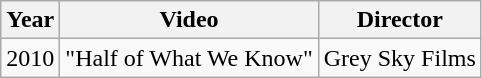<table class="wikitable">
<tr>
<th>Year</th>
<th>Video</th>
<th>Director</th>
</tr>
<tr>
<td>2010</td>
<td>"Half of What We Know"</td>
<td>Grey Sky Films</td>
</tr>
</table>
